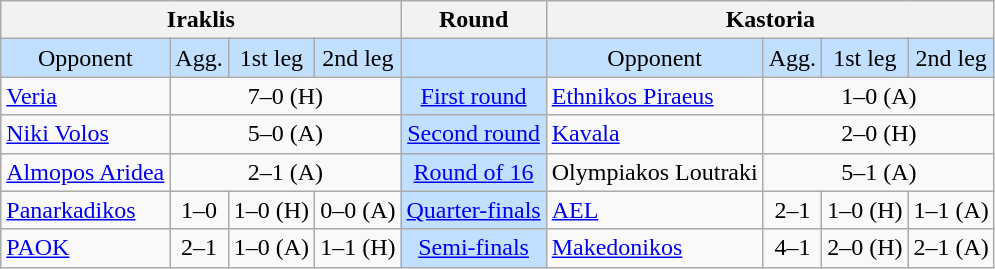<table class="wikitable" style="text-align:center">
<tr>
<th colspan="4">Iraklis</th>
<th>Round</th>
<th colspan="4">Kastoria</th>
</tr>
<tr style="background:#C1E0FF">
<td>Opponent</td>
<td>Agg.</td>
<td>1st leg</td>
<td>2nd leg</td>
<td></td>
<td>Opponent</td>
<td>Agg.</td>
<td>1st leg</td>
<td>2nd leg</td>
</tr>
<tr>
<td style="text-align:left"><a href='#'>Veria</a></td>
<td colspan="3">7–0 (H)</td>
<td style="background:#C1E0FF"><a href='#'>First round</a></td>
<td style="text-align:left"><a href='#'>Ethnikos Piraeus</a></td>
<td colspan="3">1–0  (A)</td>
</tr>
<tr>
<td style="text-align:left"><a href='#'>Niki Volos</a></td>
<td colspan="3">5–0 (A)</td>
<td style="background:#C1E0FF"><a href='#'>Second round</a></td>
<td style="text-align:left"><a href='#'>Kavala</a></td>
<td colspan="3">2–0 (H)</td>
</tr>
<tr>
<td style="text-align:left"><a href='#'>Almopos Aridea</a></td>
<td colspan="3">2–1 (A)</td>
<td style="background:#C1E0FF"><a href='#'>Round of 16</a></td>
<td style="text-align:left">Olympiakos Loutraki</td>
<td colspan="3">5–1 (A)</td>
</tr>
<tr>
<td style="text-align:left"><a href='#'>Panarkadikos</a></td>
<td>1–0</td>
<td>1–0 (H)</td>
<td>0–0 (A)</td>
<td style="background:#C1E0FF"><a href='#'>Quarter-finals</a></td>
<td style="text-align:left"><a href='#'>AEL</a></td>
<td>2–1</td>
<td>1–0 (H)</td>
<td>1–1 (A)</td>
</tr>
<tr>
<td style="text-align:left"><a href='#'>PAOK</a></td>
<td>2–1</td>
<td>1–0 (A)</td>
<td>1–1 (H)</td>
<td style="background:#C1E0FF"><a href='#'>Semi-finals</a></td>
<td style="text-align:left"><a href='#'>Makedonikos</a></td>
<td>4–1</td>
<td>2–0 (H)</td>
<td>2–1 (A)</td>
</tr>
</table>
